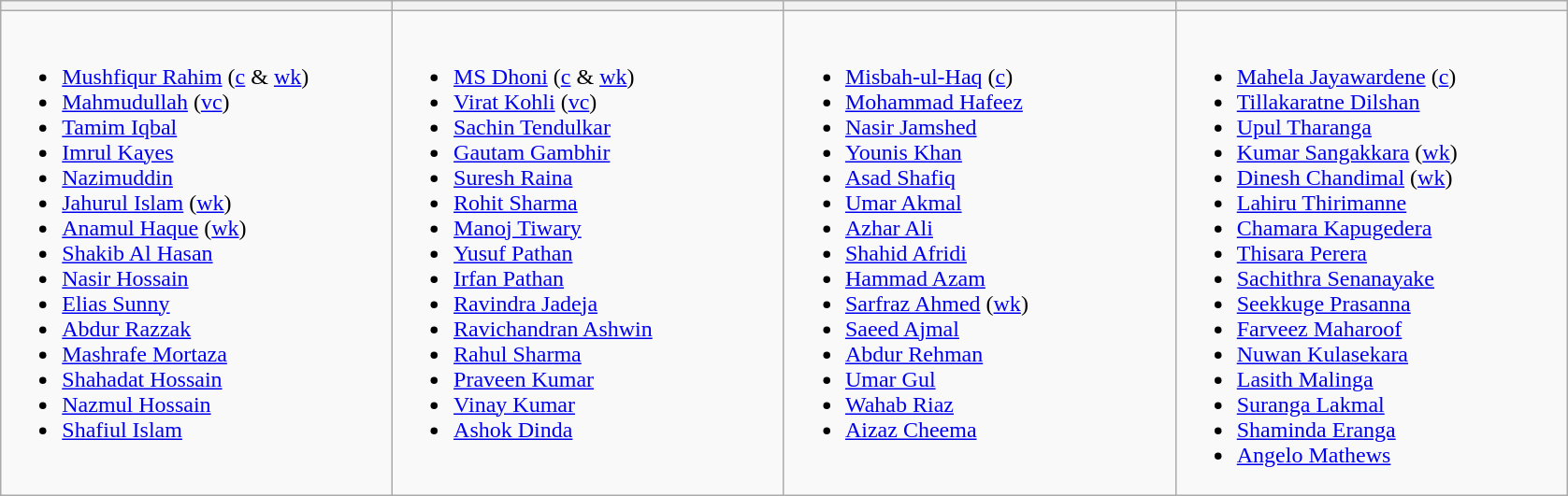<table class="wikitable">
<tr>
<th width="20%"></th>
<th width="20%"></th>
<th width="20%"></th>
<th width="20%"></th>
</tr>
<tr style="vertical-align:top">
<td><br><ul><li><a href='#'>Mushfiqur Rahim</a> (<a href='#'>c</a> & <a href='#'>wk</a>)</li><li><a href='#'>Mahmudullah</a> (<a href='#'>vc</a>)</li><li><a href='#'>Tamim Iqbal</a></li><li><a href='#'>Imrul Kayes</a></li><li><a href='#'>Nazimuddin</a></li><li><a href='#'>Jahurul Islam</a> (<a href='#'>wk</a>)</li><li><a href='#'>Anamul Haque</a> (<a href='#'>wk</a>)</li><li><a href='#'>Shakib Al Hasan</a></li><li><a href='#'>Nasir Hossain</a></li><li><a href='#'>Elias Sunny</a></li><li><a href='#'>Abdur Razzak</a></li><li><a href='#'>Mashrafe Mortaza</a></li><li><a href='#'>Shahadat Hossain</a></li><li><a href='#'>Nazmul Hossain</a></li><li><a href='#'>Shafiul Islam</a></li></ul></td>
<td><br><ul><li><a href='#'>MS Dhoni</a> (<a href='#'>c</a> & <a href='#'>wk</a>)</li><li><a href='#'>Virat Kohli</a> (<a href='#'>vc</a>)</li><li><a href='#'>Sachin Tendulkar</a></li><li><a href='#'>Gautam Gambhir</a></li><li><a href='#'>Suresh Raina</a></li><li><a href='#'>Rohit Sharma</a></li><li><a href='#'>Manoj Tiwary</a></li><li><a href='#'>Yusuf Pathan</a></li><li><a href='#'>Irfan Pathan</a></li><li><a href='#'>Ravindra Jadeja</a></li><li><a href='#'>Ravichandran Ashwin</a></li><li><a href='#'>Rahul Sharma</a></li><li><a href='#'>Praveen Kumar</a></li><li><a href='#'>Vinay Kumar</a></li><li><a href='#'>Ashok Dinda</a></li></ul></td>
<td><br><ul><li><a href='#'>Misbah-ul-Haq</a> (<a href='#'>c</a>)</li><li><a href='#'>Mohammad Hafeez</a></li><li><a href='#'>Nasir Jamshed</a></li><li><a href='#'>Younis Khan</a></li><li><a href='#'>Asad Shafiq</a></li><li><a href='#'>Umar Akmal</a></li><li><a href='#'>Azhar Ali</a></li><li><a href='#'>Shahid Afridi</a></li><li><a href='#'>Hammad Azam</a></li><li><a href='#'>Sarfraz Ahmed</a> (<a href='#'>wk</a>)</li><li><a href='#'>Saeed Ajmal</a></li><li><a href='#'>Abdur Rehman</a></li><li><a href='#'>Umar Gul</a></li><li><a href='#'>Wahab Riaz</a></li><li><a href='#'>Aizaz Cheema</a></li></ul></td>
<td><br><ul><li><a href='#'>Mahela Jayawardene</a> (<a href='#'>c</a>)</li><li><a href='#'>Tillakaratne Dilshan</a></li><li><a href='#'>Upul Tharanga</a></li><li><a href='#'>Kumar Sangakkara</a> (<a href='#'>wk</a>)</li><li><a href='#'>Dinesh Chandimal</a> (<a href='#'>wk</a>)</li><li><a href='#'>Lahiru Thirimanne</a></li><li><a href='#'>Chamara Kapugedera</a></li><li><a href='#'>Thisara Perera</a></li><li><a href='#'>Sachithra Senanayake</a></li><li><a href='#'>Seekkuge Prasanna</a></li><li><a href='#'>Farveez Maharoof</a></li><li><a href='#'>Nuwan Kulasekara</a></li><li><a href='#'>Lasith Malinga</a></li><li><a href='#'>Suranga Lakmal</a></li><li><a href='#'>Shaminda Eranga</a></li><li><a href='#'>Angelo Mathews</a></li></ul></td>
</tr>
</table>
